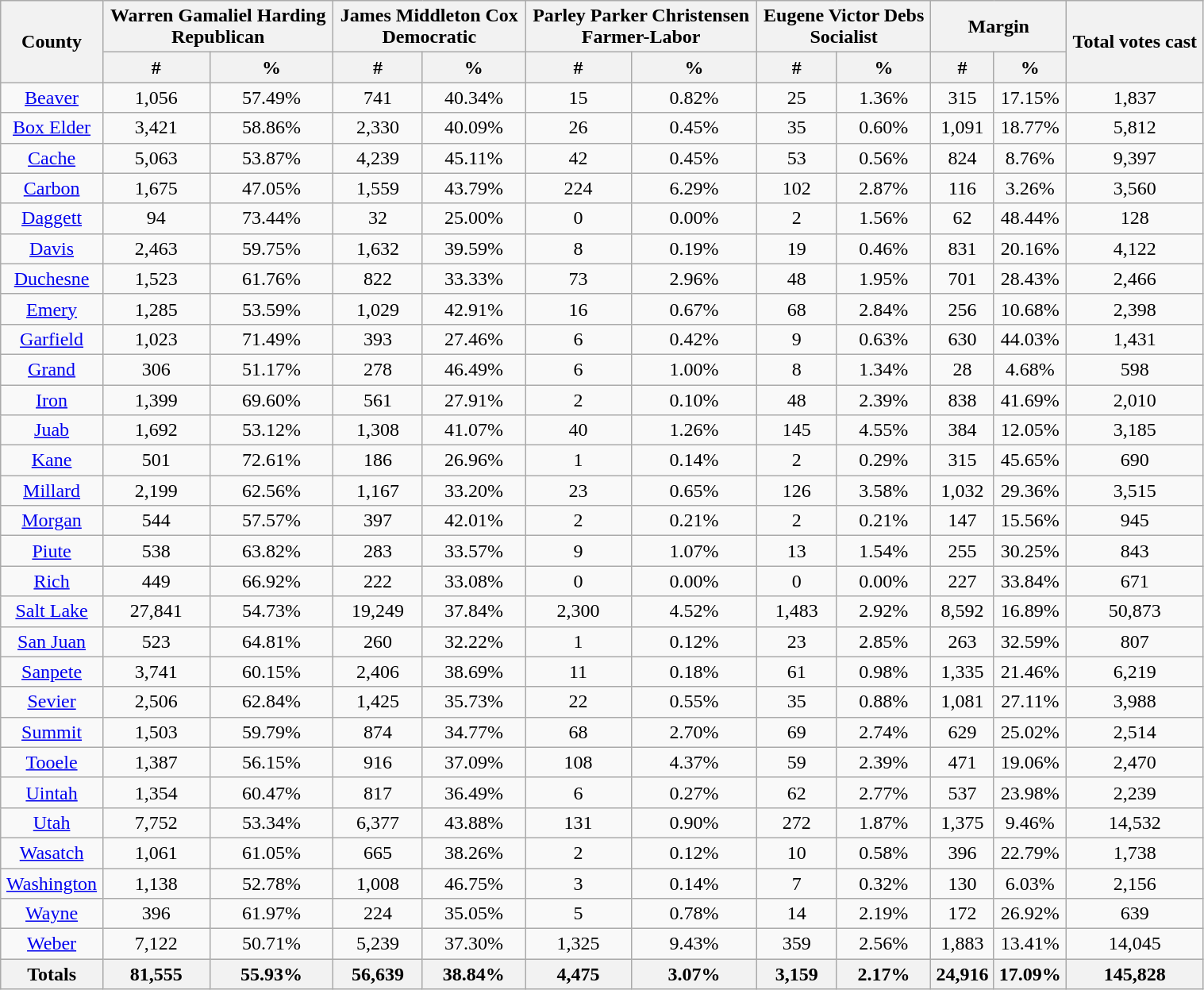<table width="80%" class="wikitable sortable">
<tr>
<th rowspan="2">County</th>
<th colspan="2">Warren Gamaliel Harding<br>Republican</th>
<th colspan="2">James Middleton Cox<br>Democratic</th>
<th colspan="2">Parley Parker Christensen<br>Farmer-Labor</th>
<th colspan="2">Eugene Victor Debs<br>Socialist</th>
<th colspan="2">Margin</th>
<th rowspan="2">Total votes cast</th>
</tr>
<tr bgcolor="lightgrey">
<th style="text-align:center;" data-sort-type="number">#</th>
<th style="text-align:center;" data-sort-type="number">%</th>
<th style="text-align:center;" data-sort-type="number">#</th>
<th style="text-align:center;" data-sort-type="number">%</th>
<th style="text-align:center;" data-sort-type="number">#</th>
<th style="text-align:center;" data-sort-type="number">%</th>
<th style="text-align:center;" data-sort-type="number">#</th>
<th style="text-align:center;" data-sort-type="number">%</th>
<th style="text-align:center;" data-sort-type="number">#</th>
<th style="text-align:center;" data-sort-type="number">%</th>
</tr>
<tr style="text-align:center;">
<td><a href='#'>Beaver</a></td>
<td>1,056</td>
<td>57.49%</td>
<td>741</td>
<td>40.34%</td>
<td>15</td>
<td>0.82%</td>
<td>25</td>
<td>1.36%</td>
<td>315</td>
<td>17.15%</td>
<td>1,837</td>
</tr>
<tr style="text-align:center;">
<td><a href='#'>Box Elder</a></td>
<td>3,421</td>
<td>58.86%</td>
<td>2,330</td>
<td>40.09%</td>
<td>26</td>
<td>0.45%</td>
<td>35</td>
<td>0.60%</td>
<td>1,091</td>
<td>18.77%</td>
<td>5,812</td>
</tr>
<tr style="text-align:center;">
<td><a href='#'>Cache</a></td>
<td>5,063</td>
<td>53.87%</td>
<td>4,239</td>
<td>45.11%</td>
<td>42</td>
<td>0.45%</td>
<td>53</td>
<td>0.56%</td>
<td>824</td>
<td>8.76%</td>
<td>9,397</td>
</tr>
<tr style="text-align:center;">
<td><a href='#'>Carbon</a></td>
<td>1,675</td>
<td>47.05%</td>
<td>1,559</td>
<td>43.79%</td>
<td>224</td>
<td>6.29%</td>
<td>102</td>
<td>2.87%</td>
<td>116</td>
<td>3.26%</td>
<td>3,560</td>
</tr>
<tr style="text-align:center;">
<td><a href='#'>Daggett</a></td>
<td>94</td>
<td>73.44%</td>
<td>32</td>
<td>25.00%</td>
<td>0</td>
<td>0.00%</td>
<td>2</td>
<td>1.56%</td>
<td>62</td>
<td>48.44%</td>
<td>128</td>
</tr>
<tr style="text-align:center;">
<td><a href='#'>Davis</a></td>
<td>2,463</td>
<td>59.75%</td>
<td>1,632</td>
<td>39.59%</td>
<td>8</td>
<td>0.19%</td>
<td>19</td>
<td>0.46%</td>
<td>831</td>
<td>20.16%</td>
<td>4,122</td>
</tr>
<tr style="text-align:center;">
<td><a href='#'>Duchesne</a></td>
<td>1,523</td>
<td>61.76%</td>
<td>822</td>
<td>33.33%</td>
<td>73</td>
<td>2.96%</td>
<td>48</td>
<td>1.95%</td>
<td>701</td>
<td>28.43%</td>
<td>2,466</td>
</tr>
<tr style="text-align:center;">
<td><a href='#'>Emery</a></td>
<td>1,285</td>
<td>53.59%</td>
<td>1,029</td>
<td>42.91%</td>
<td>16</td>
<td>0.67%</td>
<td>68</td>
<td>2.84%</td>
<td>256</td>
<td>10.68%</td>
<td>2,398</td>
</tr>
<tr style="text-align:center;">
<td><a href='#'>Garfield</a></td>
<td>1,023</td>
<td>71.49%</td>
<td>393</td>
<td>27.46%</td>
<td>6</td>
<td>0.42%</td>
<td>9</td>
<td>0.63%</td>
<td>630</td>
<td>44.03%</td>
<td>1,431</td>
</tr>
<tr style="text-align:center;">
<td><a href='#'>Grand</a></td>
<td>306</td>
<td>51.17%</td>
<td>278</td>
<td>46.49%</td>
<td>6</td>
<td>1.00%</td>
<td>8</td>
<td>1.34%</td>
<td>28</td>
<td>4.68%</td>
<td>598</td>
</tr>
<tr style="text-align:center;">
<td><a href='#'>Iron</a></td>
<td>1,399</td>
<td>69.60%</td>
<td>561</td>
<td>27.91%</td>
<td>2</td>
<td>0.10%</td>
<td>48</td>
<td>2.39%</td>
<td>838</td>
<td>41.69%</td>
<td>2,010</td>
</tr>
<tr style="text-align:center;">
<td><a href='#'>Juab</a></td>
<td>1,692</td>
<td>53.12%</td>
<td>1,308</td>
<td>41.07%</td>
<td>40</td>
<td>1.26%</td>
<td>145</td>
<td>4.55%</td>
<td>384</td>
<td>12.05%</td>
<td>3,185</td>
</tr>
<tr style="text-align:center;">
<td><a href='#'>Kane</a></td>
<td>501</td>
<td>72.61%</td>
<td>186</td>
<td>26.96%</td>
<td>1</td>
<td>0.14%</td>
<td>2</td>
<td>0.29%</td>
<td>315</td>
<td>45.65%</td>
<td>690</td>
</tr>
<tr style="text-align:center;">
<td><a href='#'>Millard</a></td>
<td>2,199</td>
<td>62.56%</td>
<td>1,167</td>
<td>33.20%</td>
<td>23</td>
<td>0.65%</td>
<td>126</td>
<td>3.58%</td>
<td>1,032</td>
<td>29.36%</td>
<td>3,515</td>
</tr>
<tr style="text-align:center;">
<td><a href='#'>Morgan</a></td>
<td>544</td>
<td>57.57%</td>
<td>397</td>
<td>42.01%</td>
<td>2</td>
<td>0.21%</td>
<td>2</td>
<td>0.21%</td>
<td>147</td>
<td>15.56%</td>
<td>945</td>
</tr>
<tr style="text-align:center;">
<td><a href='#'>Piute</a></td>
<td>538</td>
<td>63.82%</td>
<td>283</td>
<td>33.57%</td>
<td>9</td>
<td>1.07%</td>
<td>13</td>
<td>1.54%</td>
<td>255</td>
<td>30.25%</td>
<td>843</td>
</tr>
<tr style="text-align:center;">
<td><a href='#'>Rich</a></td>
<td>449</td>
<td>66.92%</td>
<td>222</td>
<td>33.08%</td>
<td>0</td>
<td>0.00%</td>
<td>0</td>
<td>0.00%</td>
<td>227</td>
<td>33.84%</td>
<td>671</td>
</tr>
<tr style="text-align:center;">
<td><a href='#'>Salt Lake</a></td>
<td>27,841</td>
<td>54.73%</td>
<td>19,249</td>
<td>37.84%</td>
<td>2,300</td>
<td>4.52%</td>
<td>1,483</td>
<td>2.92%</td>
<td>8,592</td>
<td>16.89%</td>
<td>50,873</td>
</tr>
<tr style="text-align:center;">
<td><a href='#'>San Juan</a></td>
<td>523</td>
<td>64.81%</td>
<td>260</td>
<td>32.22%</td>
<td>1</td>
<td>0.12%</td>
<td>23</td>
<td>2.85%</td>
<td>263</td>
<td>32.59%</td>
<td>807</td>
</tr>
<tr style="text-align:center;">
<td><a href='#'>Sanpete</a></td>
<td>3,741</td>
<td>60.15%</td>
<td>2,406</td>
<td>38.69%</td>
<td>11</td>
<td>0.18%</td>
<td>61</td>
<td>0.98%</td>
<td>1,335</td>
<td>21.46%</td>
<td>6,219</td>
</tr>
<tr style="text-align:center;">
<td><a href='#'>Sevier</a></td>
<td>2,506</td>
<td>62.84%</td>
<td>1,425</td>
<td>35.73%</td>
<td>22</td>
<td>0.55%</td>
<td>35</td>
<td>0.88%</td>
<td>1,081</td>
<td>27.11%</td>
<td>3,988</td>
</tr>
<tr style="text-align:center;">
<td><a href='#'>Summit</a></td>
<td>1,503</td>
<td>59.79%</td>
<td>874</td>
<td>34.77%</td>
<td>68</td>
<td>2.70%</td>
<td>69</td>
<td>2.74%</td>
<td>629</td>
<td>25.02%</td>
<td>2,514</td>
</tr>
<tr style="text-align:center;">
<td><a href='#'>Tooele</a></td>
<td>1,387</td>
<td>56.15%</td>
<td>916</td>
<td>37.09%</td>
<td>108</td>
<td>4.37%</td>
<td>59</td>
<td>2.39%</td>
<td>471</td>
<td>19.06%</td>
<td>2,470</td>
</tr>
<tr style="text-align:center;">
<td><a href='#'>Uintah</a></td>
<td>1,354</td>
<td>60.47%</td>
<td>817</td>
<td>36.49%</td>
<td>6</td>
<td>0.27%</td>
<td>62</td>
<td>2.77%</td>
<td>537</td>
<td>23.98%</td>
<td>2,239</td>
</tr>
<tr style="text-align:center;">
<td><a href='#'>Utah</a></td>
<td>7,752</td>
<td>53.34%</td>
<td>6,377</td>
<td>43.88%</td>
<td>131</td>
<td>0.90%</td>
<td>272</td>
<td>1.87%</td>
<td>1,375</td>
<td>9.46%</td>
<td>14,532</td>
</tr>
<tr style="text-align:center;">
<td><a href='#'>Wasatch</a></td>
<td>1,061</td>
<td>61.05%</td>
<td>665</td>
<td>38.26%</td>
<td>2</td>
<td>0.12%</td>
<td>10</td>
<td>0.58%</td>
<td>396</td>
<td>22.79%</td>
<td>1,738</td>
</tr>
<tr style="text-align:center;">
<td><a href='#'>Washington</a></td>
<td>1,138</td>
<td>52.78%</td>
<td>1,008</td>
<td>46.75%</td>
<td>3</td>
<td>0.14%</td>
<td>7</td>
<td>0.32%</td>
<td>130</td>
<td>6.03%</td>
<td>2,156</td>
</tr>
<tr style="text-align:center;">
<td><a href='#'>Wayne</a></td>
<td>396</td>
<td>61.97%</td>
<td>224</td>
<td>35.05%</td>
<td>5</td>
<td>0.78%</td>
<td>14</td>
<td>2.19%</td>
<td>172</td>
<td>26.92%</td>
<td>639</td>
</tr>
<tr style="text-align:center;">
<td><a href='#'>Weber</a></td>
<td>7,122</td>
<td>50.71%</td>
<td>5,239</td>
<td>37.30%</td>
<td>1,325</td>
<td>9.43%</td>
<td>359</td>
<td>2.56%</td>
<td>1,883</td>
<td>13.41%</td>
<td>14,045</td>
</tr>
<tr>
<th>Totals</th>
<th>81,555</th>
<th>55.93%</th>
<th>56,639</th>
<th>38.84%</th>
<th>4,475</th>
<th>3.07%</th>
<th>3,159</th>
<th>2.17%</th>
<th>24,916</th>
<th>17.09%</th>
<th>145,828</th>
</tr>
</table>
